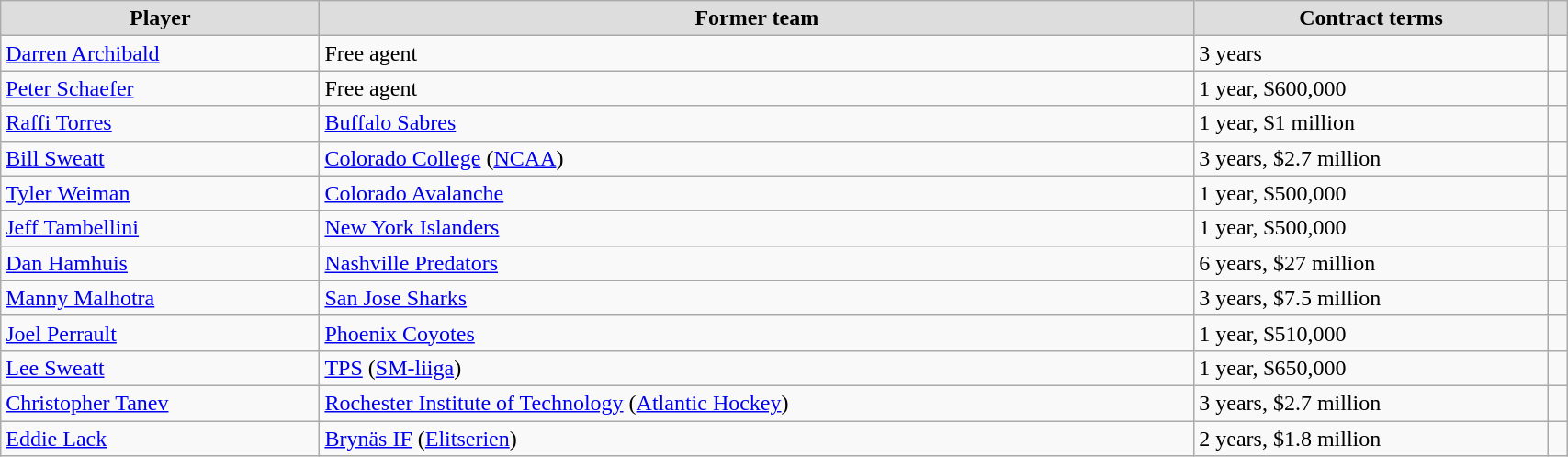<table class="wikitable" width=90%>
<tr align="center"  bgcolor="#dddddd">
<td><strong>Player</strong></td>
<td><strong>Former team</strong></td>
<td><strong>Contract terms</strong></td>
<td></td>
</tr>
<tr>
<td><a href='#'>Darren Archibald</a></td>
<td>Free agent</td>
<td>3 years</td>
<td></td>
</tr>
<tr>
<td><a href='#'>Peter Schaefer</a></td>
<td>Free agent</td>
<td>1 year, $600,000</td>
<td></td>
</tr>
<tr>
<td><a href='#'>Raffi Torres</a></td>
<td><a href='#'>Buffalo Sabres</a></td>
<td>1 year, $1 million</td>
<td></td>
</tr>
<tr>
<td><a href='#'>Bill Sweatt</a></td>
<td><a href='#'>Colorado College</a> (<a href='#'>NCAA</a>)</td>
<td>3 years, $2.7 million</td>
<td></td>
</tr>
<tr>
<td><a href='#'>Tyler Weiman</a></td>
<td><a href='#'>Colorado Avalanche</a></td>
<td>1 year, $500,000</td>
<td></td>
</tr>
<tr>
<td><a href='#'>Jeff Tambellini</a></td>
<td><a href='#'>New York Islanders</a></td>
<td>1 year, $500,000</td>
<td></td>
</tr>
<tr>
<td><a href='#'>Dan Hamhuis</a></td>
<td><a href='#'>Nashville Predators</a></td>
<td>6 years, $27 million</td>
<td></td>
</tr>
<tr>
<td><a href='#'>Manny Malhotra</a></td>
<td><a href='#'>San Jose Sharks</a></td>
<td>3 years, $7.5 million</td>
<td></td>
</tr>
<tr>
<td><a href='#'>Joel Perrault</a></td>
<td><a href='#'>Phoenix Coyotes</a></td>
<td>1 year, $510,000</td>
<td></td>
</tr>
<tr>
<td><a href='#'>Lee Sweatt</a></td>
<td><a href='#'>TPS</a> (<a href='#'>SM-liiga</a>)</td>
<td>1 year, $650,000</td>
<td></td>
</tr>
<tr>
<td><a href='#'>Christopher Tanev</a></td>
<td><a href='#'>Rochester Institute of Technology</a> (<a href='#'>Atlantic Hockey</a>)</td>
<td>3 years, $2.7 million</td>
<td></td>
</tr>
<tr>
<td><a href='#'>Eddie Lack</a></td>
<td><a href='#'>Brynäs IF</a> (<a href='#'>Elitserien</a>)</td>
<td>2 years, $1.8 million</td>
<td></td>
</tr>
</table>
